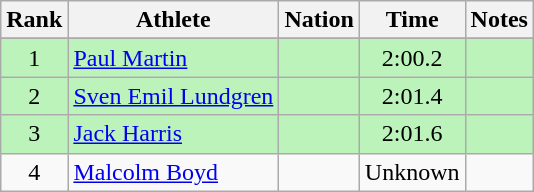<table class="wikitable sortable" style="text-align:center">
<tr>
<th>Rank</th>
<th>Athlete</th>
<th>Nation</th>
<th>Time</th>
<th>Notes</th>
</tr>
<tr>
</tr>
<tr bgcolor=bbf3bb>
<td>1</td>
<td align=left><a href='#'>Paul Martin</a></td>
<td align=left></td>
<td>2:00.2</td>
<td></td>
</tr>
<tr bgcolor=bbf3bb>
<td>2</td>
<td align=left><a href='#'>Sven Emil Lundgren</a></td>
<td align=left></td>
<td>2:01.4</td>
<td></td>
</tr>
<tr bgcolor=bbf3bb>
<td>3</td>
<td align=left><a href='#'>Jack Harris</a></td>
<td align=left></td>
<td>2:01.6</td>
<td></td>
</tr>
<tr>
<td>4</td>
<td align=left><a href='#'>Malcolm Boyd</a></td>
<td align=left></td>
<td data-sort-value=3:00.0>Unknown</td>
<td></td>
</tr>
</table>
